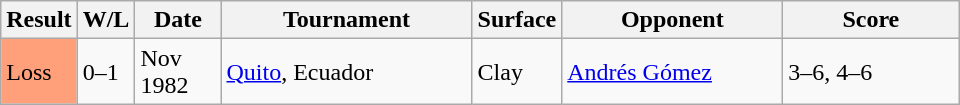<table class="sortable wikitable">
<tr>
<th style="width:40px">Result</th>
<th style="width:30px" class="unsortable">W/L</th>
<th style="width:50px">Date</th>
<th style="width:160px">Tournament</th>
<th style="width:50px">Surface</th>
<th style="width:140px">Opponent</th>
<th style="width:110px" class="unsortable">Score</th>
</tr>
<tr>
<td style="background:#ffa07a;">Loss</td>
<td>0–1</td>
<td>Nov 1982</td>
<td><a href='#'>Quito</a>, Ecuador</td>
<td>Clay</td>
<td> <a href='#'>Andrés Gómez</a></td>
<td>3–6, 4–6</td>
</tr>
</table>
